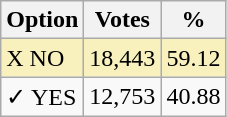<table class="wikitable">
<tr>
<th>Option</th>
<th>Votes</th>
<th>%</th>
</tr>
<tr>
<td style=background:#f8f1bd>X NO</td>
<td style=background:#f8f1bd>18,443</td>
<td style=background:#f8f1bd>59.12</td>
</tr>
<tr>
<td>✓ YES</td>
<td>12,753</td>
<td>40.88</td>
</tr>
</table>
